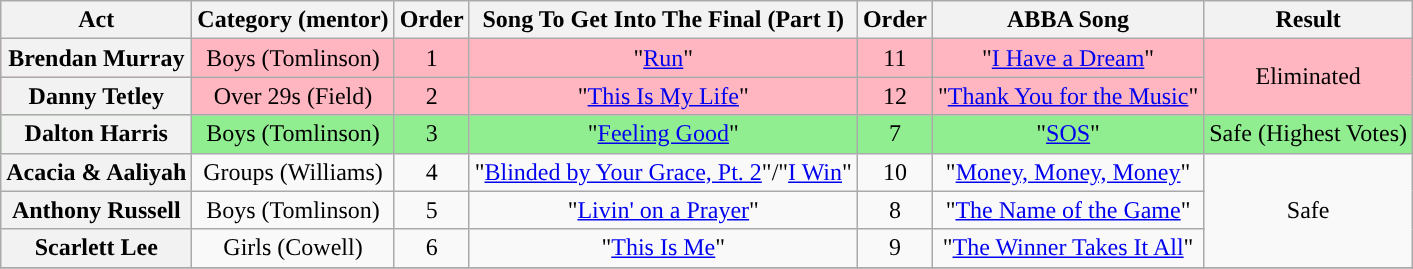<table class="wikitable plainrowheaders" style="text-align:center;">
<tr>
<th scope="col">Act</th>
<th scope="col">Category (mentor)</th>
<th scope="col">Order</th>
<th scope="col">Song To Get Into The Final (Part I)</th>
<th scope="col">Order</th>
<th scope="col">ABBA Song</th>
<th scope="col">Result</th>
</tr>
<tr style="background:lightpink;">
<th scope="row">Brendan Murray</th>
<td>Boys (Tomlinson)</td>
<td>1</td>
<td>"<a href='#'>Run</a>"</td>
<td>11</td>
<td>"<a href='#'>I Have a Dream</a>"</td>
<td rowspan=2>Eliminated</td>
</tr>
<tr style="background:lightpink;">
<th scope="row">Danny Tetley</th>
<td>Over 29s (Field)</td>
<td>2</td>
<td>"<a href='#'>This Is My Life</a>"</td>
<td>12</td>
<td>"<a href='#'>Thank You for the Music</a>"</td>
</tr>
<tr style="background:lightgreen;">
<th scope="row">Dalton Harris</th>
<td>Boys (Tomlinson)</td>
<td>3</td>
<td>"<a href='#'>Feeling Good</a>"</td>
<td>7</td>
<td>"<a href='#'>SOS</a>"</td>
<td>Safe (Highest Votes)</td>
</tr>
<tr>
<th scope="row">Acacia & Aaliyah</th>
<td>Groups (Williams)</td>
<td>4</td>
<td>"<a href='#'>Blinded by Your Grace, Pt. 2</a>"/"<a href='#'>I Win</a>"</td>
<td>10</td>
<td>"<a href='#'>Money, Money, Money</a>"</td>
<td rowspan=3>Safe</td>
</tr>
<tr>
<th scope="row">Anthony Russell</th>
<td>Boys (Tomlinson)</td>
<td>5</td>
<td>"<a href='#'>Livin' on a Prayer</a>"</td>
<td>8</td>
<td>"<a href='#'>The Name of the Game</a>"</td>
</tr>
<tr>
<th scope="row">Scarlett Lee</th>
<td>Girls (Cowell)</td>
<td>6</td>
<td>"<a href='#'>This Is Me</a>"</td>
<td>9</td>
<td>"<a href='#'>The Winner Takes It All</a>"</td>
</tr>
<tr>
</tr>
</table>
